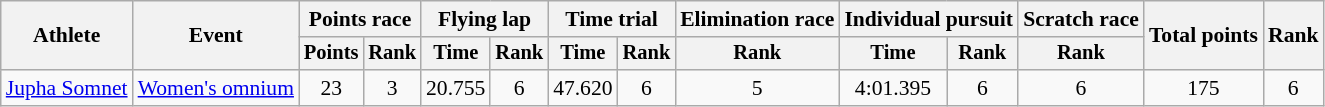<table class="wikitable" style="font-size:90%">
<tr>
<th rowspan="2">Athlete</th>
<th rowspan="2">Event</th>
<th colspan=2>Points race</th>
<th colspan=2>Flying lap</th>
<th colspan=2>Time trial</th>
<th>Elimination race</th>
<th colspan=2>Individual pursuit</th>
<th>Scratch race</th>
<th rowspan=2>Total points</th>
<th rowspan=2>Rank</th>
</tr>
<tr style="font-size:95%">
<th>Points</th>
<th>Rank</th>
<th>Time</th>
<th>Rank</th>
<th>Time</th>
<th>Rank</th>
<th>Rank</th>
<th>Time</th>
<th>Rank</th>
<th>Rank</th>
</tr>
<tr align=center>
<td align=left><a href='#'>Jupha Somnet</a></td>
<td align=left><a href='#'>Women's omnium</a></td>
<td>23</td>
<td>3</td>
<td>20.755</td>
<td>6</td>
<td>47.620</td>
<td>6</td>
<td>5</td>
<td>4:01.395</td>
<td>6</td>
<td>6</td>
<td>175</td>
<td>6</td>
</tr>
</table>
